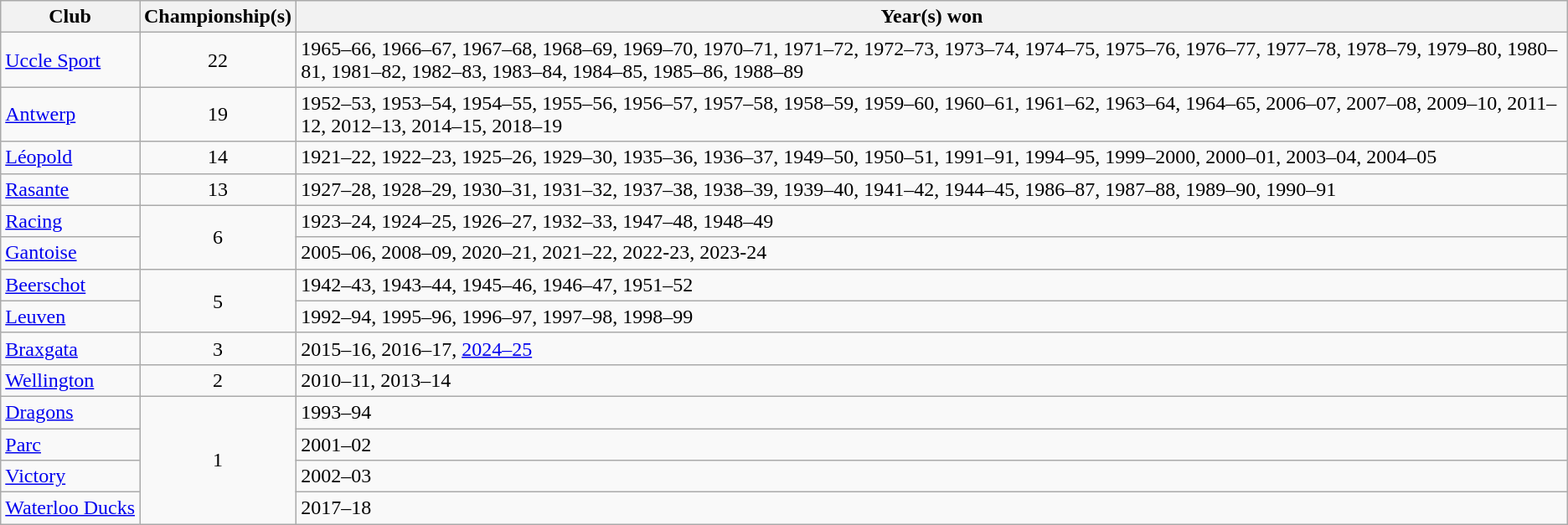<table class="wikitable sortable">
<tr>
<th>Club</th>
<th>Championship(s)</th>
<th>Year(s) won</th>
</tr>
<tr>
<td><a href='#'>Uccle Sport</a></td>
<td align=center>22</td>
<td>1965–66, 1966–67, 1967–68, 1968–69, 1969–70, 1970–71, 1971–72, 1972–73, 1973–74, 1974–75, 1975–76, 1976–77, 1977–78, 1978–79, 1979–80, 1980–81, 1981–82, 1982–83, 1983–84, 1984–85, 1985–86, 1988–89</td>
</tr>
<tr>
<td><a href='#'>Antwerp</a></td>
<td align=center>19</td>
<td>1952–53, 1953–54, 1954–55, 1955–56, 1956–57, 1957–58, 1958–59, 1959–60, 1960–61, 1961–62, 1963–64, 1964–65, 2006–07, 2007–08, 2009–10, 2011–12, 2012–13, 2014–15, 2018–19</td>
</tr>
<tr>
<td><a href='#'>Léopold</a></td>
<td align=center>14</td>
<td>1921–22, 1922–23, 1925–26, 1929–30, 1935–36, 1936–37, 1949–50, 1950–51, 1991–91, 1994–95, 1999–2000, 2000–01, 2003–04, 2004–05</td>
</tr>
<tr>
<td><a href='#'>Rasante</a></td>
<td align=center>13</td>
<td>1927–28, 1928–29, 1930–31, 1931–32, 1937–38, 1938–39, 1939–40, 1941–42, 1944–45, 1986–87, 1987–88, 1989–90, 1990–91</td>
</tr>
<tr>
<td><a href='#'>Racing</a></td>
<td align=center rowspan=2>6</td>
<td>1923–24, 1924–25, 1926–27, 1932–33, 1947–48, 1948–49</td>
</tr>
<tr>
<td><a href='#'>Gantoise</a></td>
<td>2005–06, 2008–09, 2020–21, 2021–22, 2022-23, 2023-24</td>
</tr>
<tr>
<td><a href='#'>Beerschot</a></td>
<td align=center rowspan=2>5</td>
<td>1942–43, 1943–44, 1945–46, 1946–47, 1951–52</td>
</tr>
<tr>
<td><a href='#'>Leuven</a></td>
<td>1992–94, 1995–96, 1996–97, 1997–98, 1998–99</td>
</tr>
<tr>
<td><a href='#'>Braxgata</a></td>
<td align=center>3</td>
<td>2015–16, 2016–17, <a href='#'>2024–25</a></td>
</tr>
<tr>
<td><a href='#'>Wellington</a></td>
<td align=center>2</td>
<td>2010–11, 2013–14</td>
</tr>
<tr>
<td><a href='#'>Dragons</a></td>
<td align=center rowspan=4>1</td>
<td>1993–94</td>
</tr>
<tr>
<td><a href='#'>Parc</a></td>
<td>2001–02</td>
</tr>
<tr>
<td><a href='#'>Victory</a></td>
<td>2002–03</td>
</tr>
<tr>
<td><a href='#'>Waterloo Ducks</a></td>
<td>2017–18</td>
</tr>
</table>
